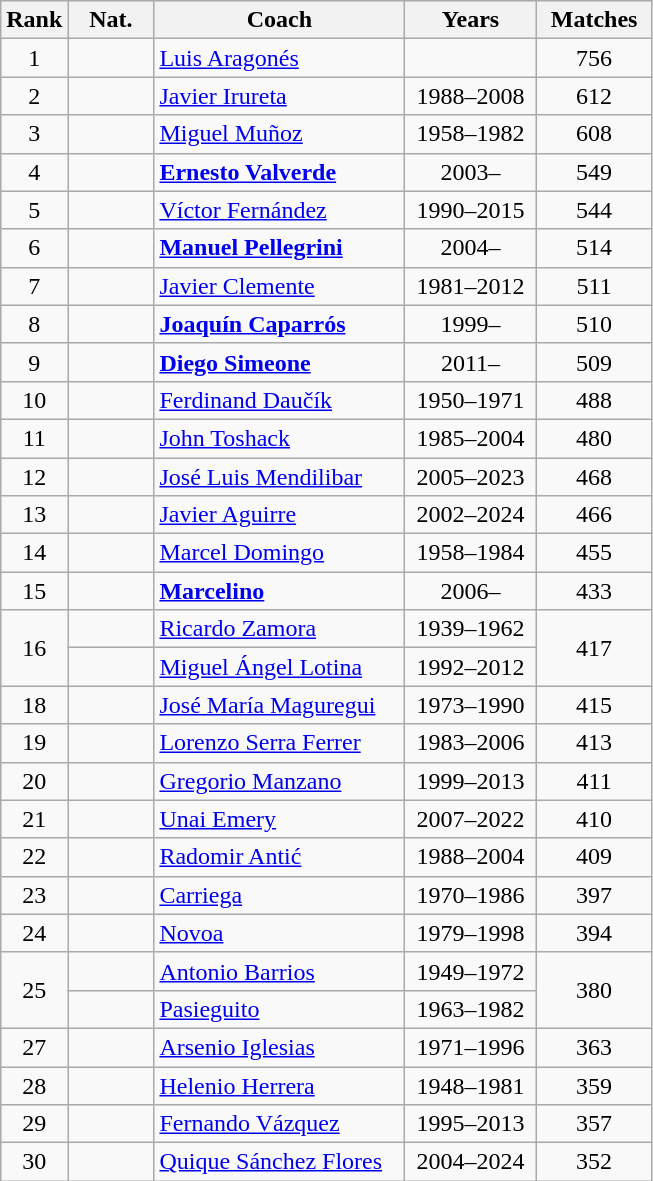<table class="wikitable sortable collapsible" style="text-align: center">
<tr>
<th>Rank</th>
<th width=50>Nat.</th>
<th width=160>Coach</th>
<th width=80>Years</th>
<th width=70>Matches</th>
</tr>
<tr>
<td>1</td>
<td></td>
<td align=left><a href='#'>Luis Aragonés</a></td>
<td></td>
<td>756</td>
</tr>
<tr>
<td>2</td>
<td></td>
<td align=left><a href='#'>Javier Irureta</a></td>
<td>1988–2008</td>
<td>612</td>
</tr>
<tr>
<td>3</td>
<td></td>
<td align=left><a href='#'>Miguel Muñoz</a></td>
<td>1958–1982</td>
<td>608</td>
</tr>
<tr>
<td>4</td>
<td></td>
<td align=left><strong><a href='#'>Ernesto Valverde</a></strong></td>
<td>2003–</td>
<td>549</td>
</tr>
<tr>
<td>5</td>
<td></td>
<td align=left><a href='#'>Víctor Fernández</a></td>
<td>1990–2015</td>
<td>544</td>
</tr>
<tr>
<td>6</td>
<td></td>
<td align=left><strong><a href='#'>Manuel Pellegrini</a></strong></td>
<td>2004–</td>
<td>514</td>
</tr>
<tr>
<td>7</td>
<td></td>
<td align=left><a href='#'>Javier Clemente</a></td>
<td>1981–2012</td>
<td>511</td>
</tr>
<tr>
<td>8</td>
<td></td>
<td align=left><strong><a href='#'>Joaquín Caparrós</a></strong></td>
<td>1999–</td>
<td>510</td>
</tr>
<tr>
<td>9</td>
<td></td>
<td align=left><strong><a href='#'>Diego Simeone</a></strong></td>
<td>2011–</td>
<td>509</td>
</tr>
<tr>
<td>10</td>
<td></td>
<td align=left><a href='#'>Ferdinand Daučík</a></td>
<td>1950–1971</td>
<td>488</td>
</tr>
<tr>
<td>11</td>
<td></td>
<td align=left><a href='#'>John Toshack</a></td>
<td>1985–2004</td>
<td>480</td>
</tr>
<tr>
<td>12</td>
<td></td>
<td align=left><a href='#'>José Luis Mendilibar</a></td>
<td>2005–2023</td>
<td>468</td>
</tr>
<tr>
<td>13</td>
<td></td>
<td align=left><a href='#'>Javier Aguirre</a></td>
<td>2002–2024</td>
<td>466</td>
</tr>
<tr>
<td>14</td>
<td></td>
<td align=left><a href='#'>Marcel Domingo</a></td>
<td>1958–1984</td>
<td>455</td>
</tr>
<tr>
<td>15</td>
<td></td>
<td align=left><strong><a href='#'>Marcelino</a></strong></td>
<td>2006–</td>
<td>433</td>
</tr>
<tr>
<td rowspan=2>16</td>
<td></td>
<td align=left><a href='#'>Ricardo Zamora</a></td>
<td>1939–1962</td>
<td rowspan=2>417</td>
</tr>
<tr>
<td></td>
<td align=left><a href='#'>Miguel Ángel Lotina</a></td>
<td>1992–2012</td>
</tr>
<tr>
<td>18</td>
<td></td>
<td align=left><a href='#'>José María Maguregui</a></td>
<td>1973–1990</td>
<td>415</td>
</tr>
<tr>
<td>19</td>
<td></td>
<td align=left><a href='#'>Lorenzo Serra Ferrer</a></td>
<td>1983–2006</td>
<td>413</td>
</tr>
<tr>
<td>20</td>
<td></td>
<td align=left><a href='#'>Gregorio Manzano</a></td>
<td>1999–2013</td>
<td>411</td>
</tr>
<tr>
<td>21</td>
<td></td>
<td align=left><a href='#'>Unai Emery</a></td>
<td>2007–2022</td>
<td>410</td>
</tr>
<tr>
<td>22</td>
<td></td>
<td align=left><a href='#'>Radomir Antić</a></td>
<td>1988–2004</td>
<td>409</td>
</tr>
<tr>
<td>23</td>
<td></td>
<td align=left><a href='#'>Carriega</a></td>
<td>1970–1986</td>
<td>397</td>
</tr>
<tr>
<td>24</td>
<td></td>
<td align=left><a href='#'>Novoa</a></td>
<td>1979–1998</td>
<td>394</td>
</tr>
<tr>
<td rowspan=2>25</td>
<td></td>
<td align=left><a href='#'>Antonio Barrios</a></td>
<td>1949–1972</td>
<td rowspan=2>380</td>
</tr>
<tr>
<td></td>
<td align=left><a href='#'>Pasieguito</a></td>
<td>1963–1982</td>
</tr>
<tr>
<td>27</td>
<td></td>
<td align=left><a href='#'>Arsenio Iglesias</a></td>
<td>1971–1996</td>
<td>363</td>
</tr>
<tr>
<td>28</td>
<td></td>
<td align=left><a href='#'>Helenio Herrera</a></td>
<td>1948–1981</td>
<td>359</td>
</tr>
<tr>
<td>29</td>
<td></td>
<td align=left><a href='#'>Fernando Vázquez</a></td>
<td>1995–2013</td>
<td>357</td>
</tr>
<tr>
<td>30</td>
<td></td>
<td align=left><a href='#'>Quique Sánchez Flores</a></td>
<td>2004–2024</td>
<td>352</td>
</tr>
</table>
